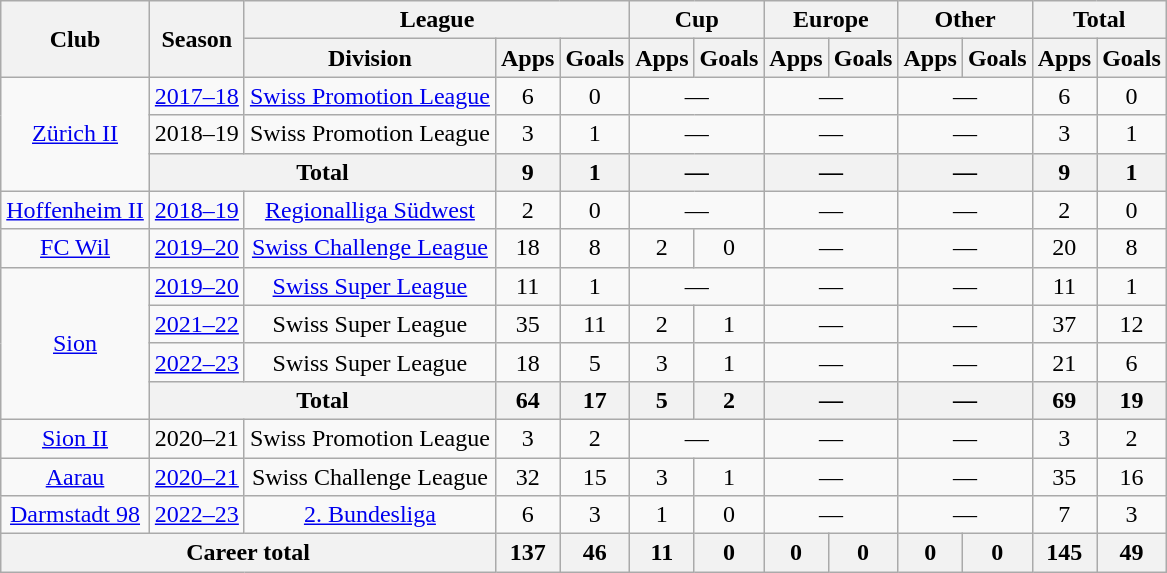<table class="wikitable" style="text-align:center">
<tr>
<th rowspan="2">Club</th>
<th rowspan="2">Season</th>
<th colspan="3">League</th>
<th colspan="2">Cup</th>
<th colspan="2">Europe</th>
<th colspan="2">Other</th>
<th colspan="2">Total</th>
</tr>
<tr>
<th>Division</th>
<th>Apps</th>
<th>Goals</th>
<th>Apps</th>
<th>Goals</th>
<th>Apps</th>
<th>Goals</th>
<th>Apps</th>
<th>Goals</th>
<th>Apps</th>
<th>Goals</th>
</tr>
<tr>
<td rowspan="3"><a href='#'>Zürich II</a></td>
<td><a href='#'>2017–18</a></td>
<td><a href='#'>Swiss Promotion League</a></td>
<td>6</td>
<td>0</td>
<td colspan="2">—</td>
<td colspan="2">—</td>
<td colspan="2">—</td>
<td>6</td>
<td>0</td>
</tr>
<tr>
<td>2018–19</td>
<td>Swiss Promotion League</td>
<td>3</td>
<td>1</td>
<td colspan="2">—</td>
<td colspan="2">—</td>
<td colspan="2">—</td>
<td>3</td>
<td>1</td>
</tr>
<tr>
<th colspan="2">Total</th>
<th>9</th>
<th>1</th>
<th colspan="2">—</th>
<th colspan="2">—</th>
<th colspan="2">—</th>
<th>9</th>
<th>1</th>
</tr>
<tr>
<td><a href='#'>Hoffenheim II</a></td>
<td><a href='#'>2018–19</a></td>
<td><a href='#'>Regionalliga Südwest</a></td>
<td>2</td>
<td>0</td>
<td colspan="2">—</td>
<td colspan="2">—</td>
<td colspan="2">—</td>
<td>2</td>
<td>0</td>
</tr>
<tr>
<td><a href='#'>FC Wil</a></td>
<td><a href='#'>2019–20</a></td>
<td><a href='#'>Swiss Challenge League</a></td>
<td>18</td>
<td>8</td>
<td>2</td>
<td>0</td>
<td colspan="2">—</td>
<td colspan="2">—</td>
<td>20</td>
<td>8</td>
</tr>
<tr>
<td rowspan="4"><a href='#'>Sion</a></td>
<td><a href='#'>2019–20</a></td>
<td><a href='#'>Swiss Super League</a></td>
<td>11</td>
<td>1</td>
<td colspan="2">—</td>
<td colspan="2">—</td>
<td colspan="2">—</td>
<td>11</td>
<td>1</td>
</tr>
<tr>
<td><a href='#'>2021–22</a></td>
<td>Swiss Super League</td>
<td>35</td>
<td>11</td>
<td>2</td>
<td>1</td>
<td colspan="2">—</td>
<td colspan="2">—</td>
<td>37</td>
<td>12</td>
</tr>
<tr>
<td><a href='#'>2022–23</a></td>
<td>Swiss Super League</td>
<td>18</td>
<td>5</td>
<td>3</td>
<td>1</td>
<td colspan="2">—</td>
<td colspan="2">—</td>
<td>21</td>
<td>6</td>
</tr>
<tr>
<th colspan="2">Total</th>
<th>64</th>
<th>17</th>
<th>5</th>
<th>2</th>
<th colspan="2">—</th>
<th colspan="2">—</th>
<th>69</th>
<th>19</th>
</tr>
<tr>
<td><a href='#'>Sion II</a></td>
<td>2020–21</td>
<td>Swiss Promotion League</td>
<td>3</td>
<td>2</td>
<td colspan="2">—</td>
<td colspan="2">—</td>
<td colspan="2">—</td>
<td>3</td>
<td>2</td>
</tr>
<tr>
<td><a href='#'>Aarau</a></td>
<td><a href='#'>2020–21</a></td>
<td>Swiss Challenge League</td>
<td>32</td>
<td>15</td>
<td>3</td>
<td>1</td>
<td colspan="2">—</td>
<td colspan="2">—</td>
<td>35</td>
<td>16</td>
</tr>
<tr>
<td><a href='#'>Darmstadt 98</a></td>
<td><a href='#'>2022–23</a></td>
<td><a href='#'>2. Bundesliga</a></td>
<td>6</td>
<td>3</td>
<td>1</td>
<td>0</td>
<td colspan="2">—</td>
<td colspan="2">—</td>
<td>7</td>
<td>3</td>
</tr>
<tr>
<th colspan="3">Career total</th>
<th>137</th>
<th>46</th>
<th>11</th>
<th>0</th>
<th>0</th>
<th>0</th>
<th>0</th>
<th>0</th>
<th>145</th>
<th>49</th>
</tr>
</table>
